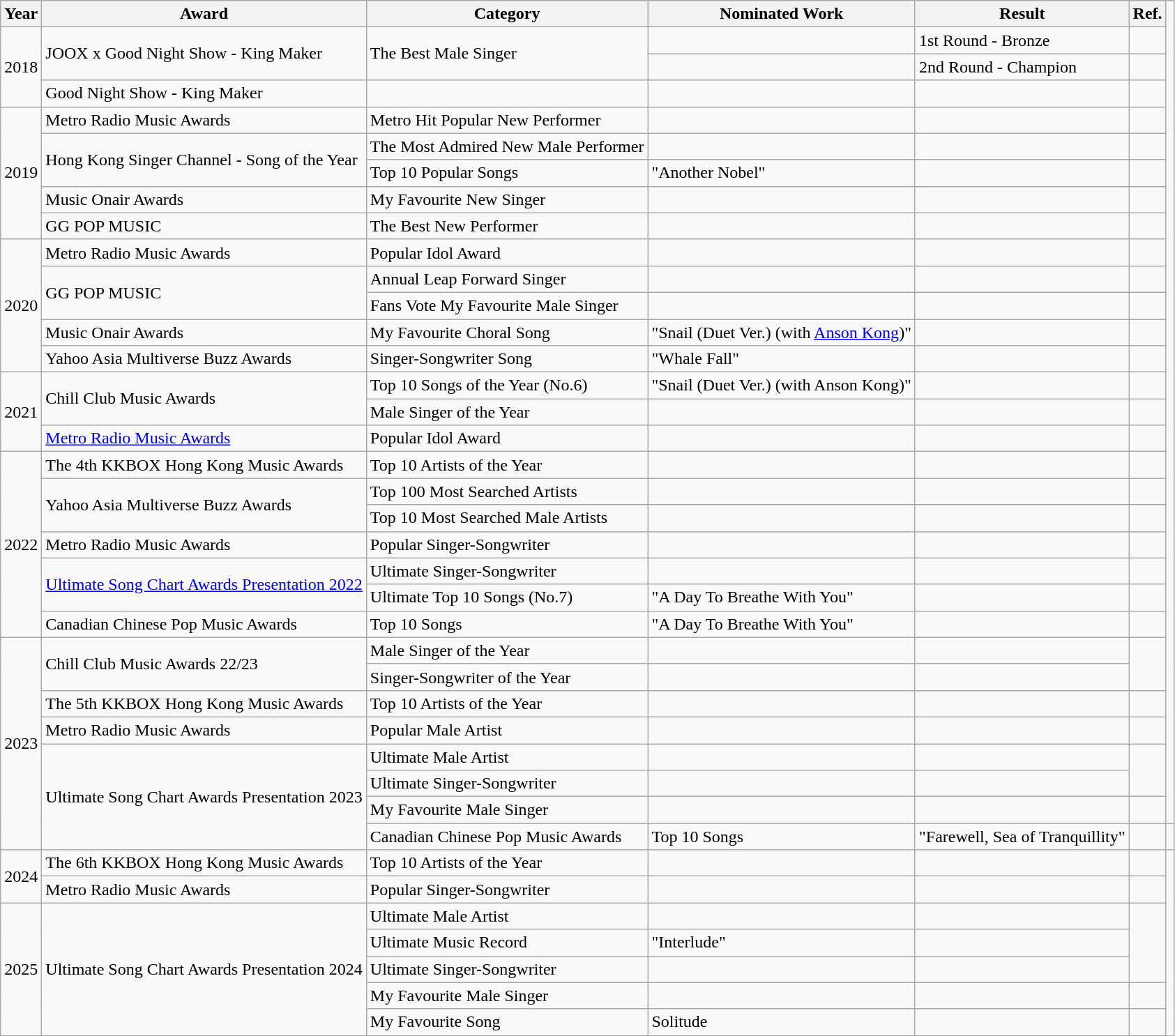<table class="wikitable">
<tr>
<th>Year</th>
<th>Award</th>
<th>Category</th>
<th>Nominated Work</th>
<th>Result</th>
<th>Ref.</th>
</tr>
<tr>
<td rowspan="3">2018</td>
<td rowspan="2">JOOX x Good Night Show - King Maker</td>
<td rowspan="2">The Best Male Singer</td>
<td></td>
<td>1st Round - Bronze</td>
<td></td>
</tr>
<tr>
<td></td>
<td>2nd Round - Champion</td>
<td></td>
</tr>
<tr>
<td>Good Night Show - King Maker</td>
<td></td>
<td></td>
<td></td>
<td></td>
</tr>
<tr>
<td rowspan="5">2019</td>
<td>Metro Radio Music Awards</td>
<td>Metro Hit Popular New Performer</td>
<td></td>
<td></td>
<td></td>
</tr>
<tr>
<td rowspan="2">Hong Kong Singer Channel - Song of the Year</td>
<td>The Most Admired New Male Performer</td>
<td></td>
<td></td>
<td></td>
</tr>
<tr>
<td>Top 10 Popular Songs</td>
<td>"Another Nobel"</td>
<td></td>
<td></td>
</tr>
<tr>
<td>Music Onair Awards</td>
<td>My Favourite New Singer</td>
<td></td>
<td></td>
<td></td>
</tr>
<tr>
<td>GG POP MUSIC</td>
<td>The Best New Performer</td>
<td></td>
<td></td>
<td></td>
</tr>
<tr>
<td rowspan="5">2020</td>
<td>Metro Radio Music Awards</td>
<td>Popular Idol Award</td>
<td></td>
<td></td>
<td></td>
</tr>
<tr>
<td rowspan="2">GG POP MUSIC</td>
<td>Annual Leap Forward Singer</td>
<td></td>
<td></td>
<td></td>
</tr>
<tr>
<td>Fans Vote My Favourite Male Singer</td>
<td></td>
<td></td>
<td></td>
</tr>
<tr>
<td>Music Onair Awards</td>
<td>My Favourite Choral Song</td>
<td>"Snail (Duet Ver.) (with <a href='#'>Anson Kong</a>)"</td>
<td></td>
<td></td>
</tr>
<tr>
<td>Yahoo Asia Multiverse Buzz Awards</td>
<td>Singer-Songwriter Song</td>
<td>"Whale Fall"</td>
<td></td>
<td></td>
</tr>
<tr>
<td rowspan="3">2021</td>
<td rowspan="2">Chill Club Music Awards</td>
<td>Top 10 Songs of the Year (No.6)</td>
<td>"Snail (Duet Ver.) (with Anson Kong)"</td>
<td></td>
<td></td>
</tr>
<tr>
<td>Male Singer of the Year</td>
<td></td>
<td></td>
<td></td>
</tr>
<tr>
<td><a href='#'>Metro Radio Music Awards</a></td>
<td>Popular Idol Award</td>
<td></td>
<td></td>
<td></td>
</tr>
<tr>
<td rowspan="7">2022</td>
<td>The 4th KKBOX Hong Kong Music Awards</td>
<td>Top 10 Artists of the Year</td>
<td></td>
<td></td>
<td></td>
</tr>
<tr>
<td rowspan="2">Yahoo Asia Multiverse Buzz Awards</td>
<td>Top 100 Most Searched Artists</td>
<td></td>
<td></td>
<td></td>
</tr>
<tr>
<td>Top 10 Most Searched Male Artists</td>
<td></td>
<td></td>
<td></td>
</tr>
<tr>
<td>Metro Radio Music Awards</td>
<td>Popular Singer-Songwriter</td>
<td></td>
<td></td>
<td></td>
</tr>
<tr>
<td rowspan="2"><a href='#'>Ultimate Song Chart Awards Presentation 2022</a></td>
<td>Ultimate Singer-Songwriter</td>
<td></td>
<td></td>
<td></td>
</tr>
<tr>
<td>Ultimate Top 10 Songs (No.7)</td>
<td>"A Day To Breathe With You"</td>
<td></td>
<td></td>
</tr>
<tr>
<td>Canadian Chinese Pop Music Awards</td>
<td>Top 10 Songs</td>
<td>"A Day To Breathe With You"</td>
<td></td>
<td></td>
</tr>
<tr>
<td rowspan="8">2023</td>
<td rowspan="2">Chill Club Music Awards 22/23</td>
<td>Male Singer of the Year</td>
<td></td>
<td></td>
<td rowspan="2"></td>
</tr>
<tr>
<td>Singer-Songwriter of the Year</td>
<td></td>
<td></td>
</tr>
<tr>
<td>The 5th KKBOX Hong Kong Music Awards</td>
<td>Top 10 Artists of the Year</td>
<td></td>
<td></td>
<td></td>
</tr>
<tr>
<td>Metro Radio Music Awards</td>
<td>Popular Male Artist</td>
<td></td>
<td></td>
<td></td>
</tr>
<tr>
<td rowspan="4">Ultimate Song Chart Awards Presentation 2023</td>
<td>Ultimate Male Artist</td>
<td></td>
<td></td>
<td rowspan="2"></td>
</tr>
<tr>
<td>Ultimate Singer-Songwriter</td>
<td></td>
<td></td>
</tr>
<tr>
<td>My Favourite Male Singer</td>
<td></td>
<td></td>
<td></td>
</tr>
<tr>
<td>Canadian Chinese Pop Music Awards</td>
<td>Top 10 Songs</td>
<td>"Farewell, Sea of Tranquillity"</td>
<td></td>
<td></td>
</tr>
<tr>
<td rowspan="2">2024</td>
<td>The 6th KKBOX Hong Kong Music Awards</td>
<td>Top 10 Artists of the Year</td>
<td></td>
<td></td>
<td></td>
</tr>
<tr>
<td>Metro Radio Music Awards</td>
<td>Popular Singer-Songwriter</td>
<td></td>
<td></td>
<td></td>
</tr>
<tr>
<td rowspan="5">2025</td>
<td rowspan="5">Ultimate Song Chart Awards Presentation 2024</td>
<td>Ultimate Male Artist</td>
<td></td>
<td></td>
<td rowspan="3"></td>
</tr>
<tr>
<td>Ultimate Music Record</td>
<td>"Interlude"</td>
<td></td>
</tr>
<tr>
<td>Ultimate Singer-Songwriter</td>
<td></td>
<td></td>
</tr>
<tr>
<td>My Favourite Male Singer</td>
<td></td>
<td></td>
<td></td>
</tr>
<tr>
<td>My Favourite Song</td>
<td>Solitude</td>
<td></td>
<td></td>
</tr>
</table>
